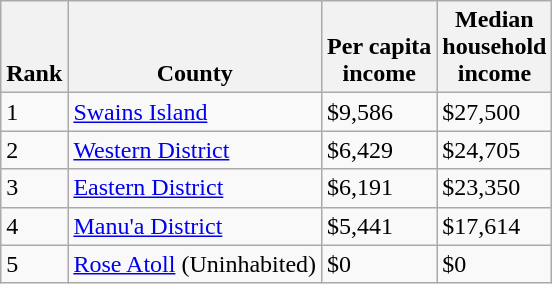<table class="wikitable sortable">
<tr valign=bottom>
<th>Rank</th>
<th>County</th>
<th>Per capita<br>income</th>
<th>Median<br>household<br>income</th>
</tr>
<tr>
<td>1</td>
<td><a href='#'>Swains Island</a></td>
<td>$9,586</td>
<td>$27,500</td>
</tr>
<tr>
<td>2</td>
<td><a href='#'>Western District</a></td>
<td>$6,429</td>
<td>$24,705</td>
</tr>
<tr>
<td>3</td>
<td><a href='#'>Eastern District</a></td>
<td>$6,191</td>
<td>$23,350</td>
</tr>
<tr>
<td>4</td>
<td><a href='#'>Manu'a District</a></td>
<td>$5,441</td>
<td>$17,614</td>
</tr>
<tr>
<td>5</td>
<td><a href='#'>Rose Atoll</a> (Uninhabited)</td>
<td>$0</td>
<td>$0</td>
</tr>
</table>
